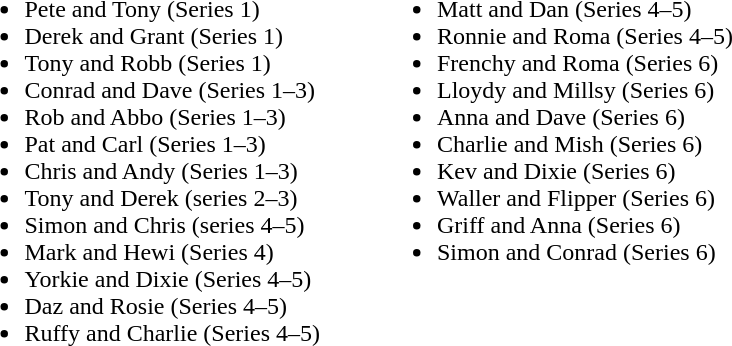<table>
<tr>
<td valign=top><br><ul><li>Pete and Tony (Series 1)</li><li>Derek and Grant (Series 1)</li><li>Tony and Robb (Series 1)</li><li>Conrad and Dave (Series 1–3)</li><li>Rob and Abbo (Series 1–3)</li><li>Pat and Carl (Series 1–3)</li><li>Chris and Andy (Series 1–3)</li><li>Tony and Derek (series 2–3)</li><li>Simon and Chris (series 4–5)</li><li>Mark and Hewi (Series 4)</li><li>Yorkie and Dixie (Series 4–5)</li><li>Daz and Rosie (Series 4–5)</li><li>Ruffy and Charlie (Series 4–5)</li></ul></td>
<td width=30></td>
<td valign=top><br><ul><li>Matt and Dan (Series 4–5)</li><li>Ronnie and Roma (Series 4–5)</li><li>Frenchy and Roma (Series 6)</li><li>Lloydy and Millsy (Series 6)</li><li>Anna and Dave (Series 6)</li><li>Charlie and Mish (Series 6)</li><li>Kev and Dixie (Series 6)</li><li>Waller and Flipper (Series 6)</li><li>Griff and Anna (Series 6)</li><li>Simon and Conrad (Series 6)</li></ul></td>
</tr>
</table>
